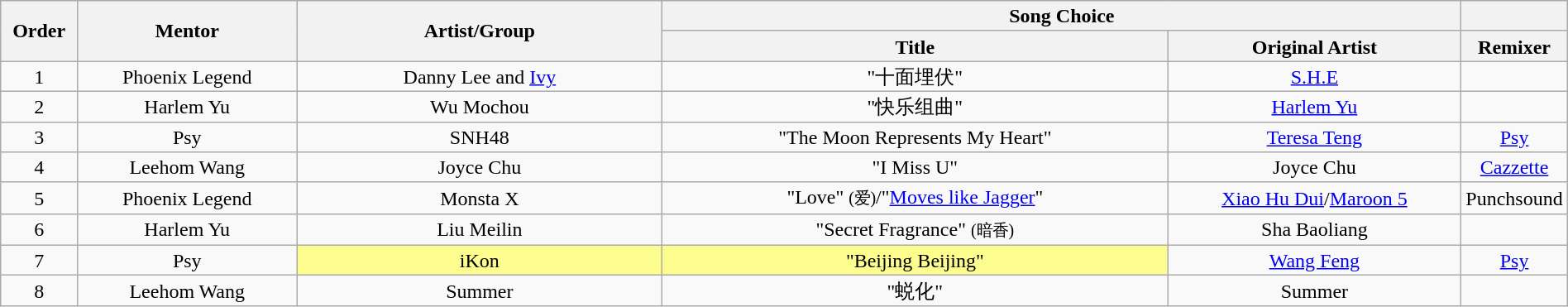<table class="wikitable" style="text-align:center; line-height:17px; font-size:100%; width:100%;">
<tr>
<th scope="col" rowspan="2" width="05%">Order</th>
<th scope="col" rowspan="2" width="15%">Mentor</th>
<th scope="col" rowspan="2" width="25%">Artist/Group</th>
<th scope="col" colspan="2">Song Choice</th>
<th></th>
</tr>
<tr>
<th scope="col" width="35%">Title</th>
<th scope="col" width="20%">Original Artist</th>
<th>Remixer</th>
</tr>
<tr>
<td scope="row">1</td>
<td scope="row">Phoenix Legend</td>
<td scope="row">Danny Lee and <a href='#'>Ivy</a></td>
<td scope="row">"十面埋伏"</td>
<td scope="row"><a href='#'>S.H.E</a></td>
<td></td>
</tr>
<tr>
<td scope="row">2</td>
<td scope="row">Harlem Yu</td>
<td scope="row">Wu Mochou</td>
<td scope="row">"快乐组曲"</td>
<td scope="row"><a href='#'>Harlem Yu</a></td>
<td></td>
</tr>
<tr>
<td scope="row">3</td>
<td scope="row">Psy</td>
<td scope="row">SNH48</td>
<td scope="row">"The Moon Represents My Heart"</td>
<td scope="row"><a href='#'>Teresa Teng</a></td>
<td><a href='#'>Psy</a></td>
</tr>
<tr>
<td scope="row">4</td>
<td scope="row">Leehom Wang</td>
<td scope="row">Joyce Chu</td>
<td scope="row">"I Miss U"</td>
<td scope="row">Joyce Chu</td>
<td><a href='#'>Cazzette</a></td>
</tr>
<tr>
<td scope="row">5</td>
<td scope="row">Phoenix Legend</td>
<td scope="row">Monsta X</td>
<td scope="row">"Love" <small>(爱)</small>/"<a href='#'>Moves like Jagger</a>"</td>
<td scope="row"><a href='#'>Xiao Hu Dui</a>/<a href='#'>Maroon 5</a></td>
<td>Punchsound</td>
</tr>
<tr>
<td scope="row">6</td>
<td scope="row">Harlem Yu</td>
<td scope="row">Liu Meilin</td>
<td scope="row">"Secret Fragrance" <small>(暗香)</small></td>
<td scope="row">Sha Baoliang</td>
<td></td>
</tr>
<tr>
<td scope="row">7</td>
<td scope="row">Psy</td>
<td style="background:#fdfc8f; scope:row">iKon</td>
<td style="background:#fdfc8f; scope:row">"Beijing Beijing"</td>
<td scope="row"><a href='#'>Wang Feng</a></td>
<td><a href='#'>Psy</a></td>
</tr>
<tr>
<td scope="row">8</td>
<td scope="row">Leehom Wang</td>
<td scope="row">Summer</td>
<td scope="row">"蜕化"</td>
<td scope="row">Summer</td>
<td></td>
</tr>
</table>
